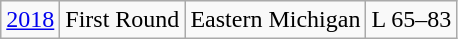<table class="wikitable">
<tr align="center">
<td><a href='#'>2018</a></td>
<td>First Round</td>
<td>Eastern Michigan</td>
<td>L 65–83</td>
</tr>
</table>
